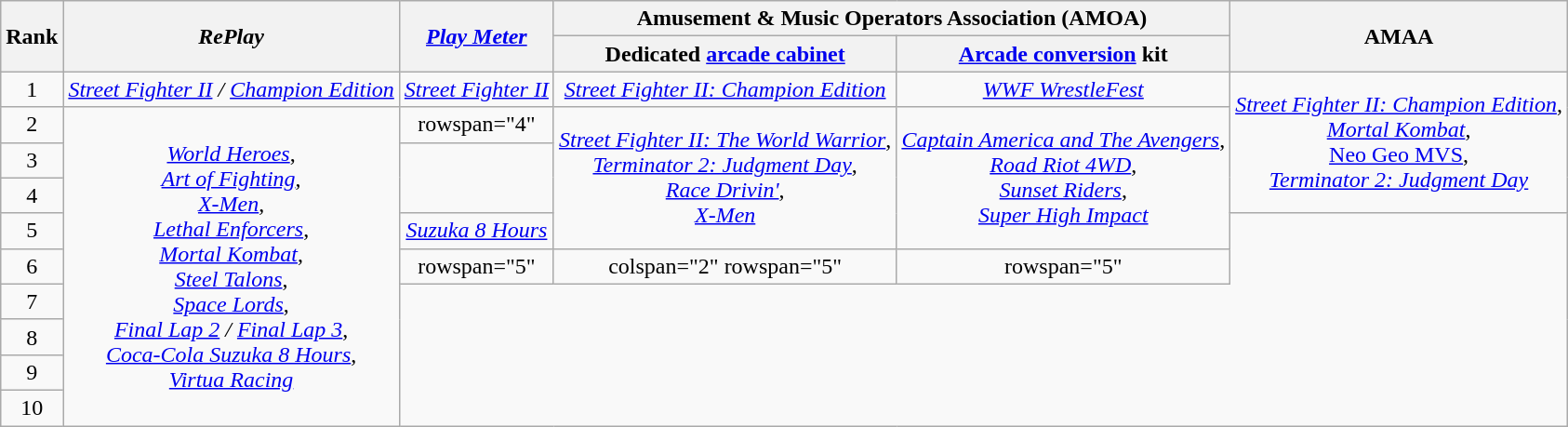<table class="wikitable sortable" style="text-align:center">
<tr>
<th rowspan="2">Rank</th>
<th rowspan="2"><em>RePlay</em></th>
<th rowspan="2"><em><a href='#'>Play Meter</a></em></th>
<th colspan="2">Amusement & Music Operators Association (AMOA)</th>
<th rowspan="2">AMAA</th>
</tr>
<tr>
<th>Dedicated <a href='#'>arcade cabinet</a></th>
<th><a href='#'>Arcade conversion</a> kit</th>
</tr>
<tr>
<td>1</td>
<td><em><a href='#'>Street Fighter II</a> / <a href='#'>Champion Edition</a></em></td>
<td><em><a href='#'>Street Fighter II</a></em></td>
<td><em><a href='#'>Street Fighter II: Champion Edition</a></em></td>
<td><em><a href='#'>WWF WrestleFest</a></em></td>
<td rowspan="4"><em><a href='#'>Street Fighter II: Champion Edition</a></em>, <br> <em><a href='#'>Mortal Kombat</a></em>, <br> <a href='#'>Neo Geo MVS</a>, <br> <em><a href='#'>Terminator 2: Judgment Day</a></em></td>
</tr>
<tr>
<td>2</td>
<td rowspan="9"><em><a href='#'>World Heroes</a></em>, <br> <em><a href='#'>Art of Fighting</a></em>, <br> <em><a href='#'>X-Men</a></em>, <br> <em><a href='#'>Lethal Enforcers</a></em>, <br> <em><a href='#'>Mortal Kombat</a></em>, <br> <em><a href='#'>Steel Talons</a></em>, <br> <em><a href='#'>Space Lords</a></em>, <br> <em><a href='#'>Final Lap 2</a> / <a href='#'>Final Lap 3</a></em>, <br> <em><a href='#'>Coca-Cola Suzuka 8 Hours</a></em>, <br> <em><a href='#'>Virtua Racing</a></em></td>
<td>rowspan="4" </td>
<td rowspan="4"><em><a href='#'>Street Fighter II: The World Warrior</a></em>, <br> <em><a href='#'>Terminator 2: Judgment Day</a></em>, <br> <em><a href='#'>Race Drivin'</a></em>, <br> <em><a href='#'>X-Men</a></em></td>
<td rowspan="4"><em><a href='#'>Captain America and The Avengers</a></em>, <br> <em><a href='#'>Road Riot 4WD</a></em>, <br> <em><a href='#'>Sunset Riders</a></em>, <br> <em><a href='#'>Super High Impact</a></em></td>
</tr>
<tr>
<td>3</td>
</tr>
<tr>
<td>4</td>
</tr>
<tr>
<td>5</td>
<td><em><a href='#'>Suzuka 8 Hours</a></em></td>
</tr>
<tr>
<td>6</td>
<td>rowspan="5" </td>
<td>colspan="2" rowspan="5" </td>
<td>rowspan="5" </td>
</tr>
<tr>
<td>7</td>
</tr>
<tr>
<td>8</td>
</tr>
<tr>
<td>9</td>
</tr>
<tr>
<td>10</td>
</tr>
</table>
